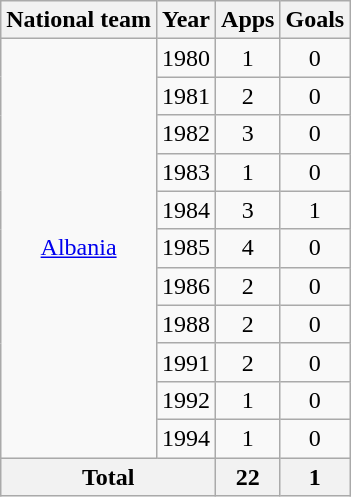<table class=wikitable style="text-align: center;">
<tr>
<th>National team</th>
<th>Year</th>
<th>Apps</th>
<th>Goals</th>
</tr>
<tr>
<td rowspan=11><a href='#'>Albania</a></td>
<td>1980</td>
<td>1</td>
<td>0</td>
</tr>
<tr>
<td>1981</td>
<td>2</td>
<td>0</td>
</tr>
<tr>
<td>1982</td>
<td>3</td>
<td>0</td>
</tr>
<tr>
<td>1983</td>
<td>1</td>
<td>0</td>
</tr>
<tr>
<td>1984</td>
<td>3</td>
<td>1</td>
</tr>
<tr>
<td>1985</td>
<td>4</td>
<td>0</td>
</tr>
<tr>
<td>1986</td>
<td>2</td>
<td>0</td>
</tr>
<tr>
<td>1988</td>
<td>2</td>
<td>0</td>
</tr>
<tr>
<td>1991</td>
<td>2</td>
<td>0</td>
</tr>
<tr>
<td>1992</td>
<td>1</td>
<td>0</td>
</tr>
<tr>
<td>1994</td>
<td>1</td>
<td>0</td>
</tr>
<tr>
<th colspan=2>Total</th>
<th>22</th>
<th>1</th>
</tr>
</table>
